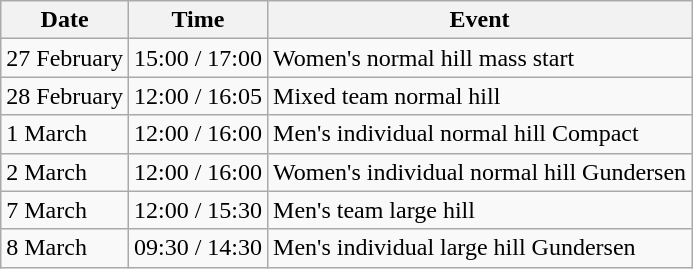<table class="wikitable">
<tr>
<th>Date</th>
<th>Time</th>
<th>Event</th>
</tr>
<tr>
<td>27 February</td>
<td>15:00 / 17:00</td>
<td>Women's normal hill mass start</td>
</tr>
<tr>
<td>28 February</td>
<td>12:00 / 16:05</td>
<td>Mixed team normal hill</td>
</tr>
<tr>
<td>1 March</td>
<td>12:00 / 16:00</td>
<td>Men's individual normal hill Compact</td>
</tr>
<tr>
<td>2 March</td>
<td>12:00 / 16:00</td>
<td>Women's individual normal hill Gundersen</td>
</tr>
<tr>
<td>7 March</td>
<td>12:00 / 15:30</td>
<td>Men's team large hill</td>
</tr>
<tr>
<td>8 March</td>
<td>09:30 / 14:30</td>
<td>Men's individual large hill Gundersen</td>
</tr>
</table>
